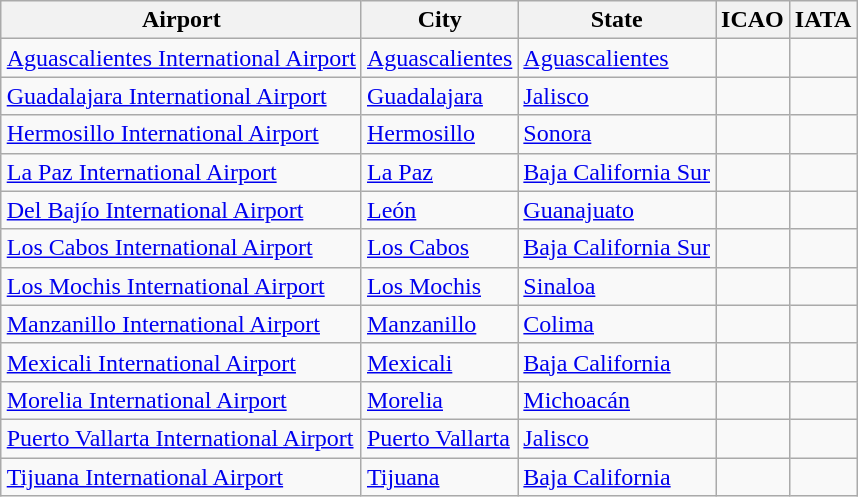<table class="wikitable sortable" style="margin:0 auto">
<tr>
<th>Airport</th>
<th>City</th>
<th>State</th>
<th>ICAO</th>
<th>IATA</th>
</tr>
<tr>
<td><a href='#'>Aguascalientes International Airport</a></td>
<td><a href='#'>Aguascalientes</a></td>
<td><a href='#'>Aguascalientes</a></td>
<td></td>
<td></td>
</tr>
<tr>
<td><a href='#'>Guadalajara International Airport</a></td>
<td><a href='#'>Guadalajara</a></td>
<td><a href='#'>Jalisco</a></td>
<td></td>
<td></td>
</tr>
<tr>
<td><a href='#'>Hermosillo International Airport</a></td>
<td><a href='#'>Hermosillo</a></td>
<td><a href='#'>Sonora</a></td>
<td></td>
<td></td>
</tr>
<tr>
<td><a href='#'>La Paz International Airport</a></td>
<td><a href='#'>La Paz</a></td>
<td><a href='#'>Baja California Sur</a></td>
<td></td>
<td></td>
</tr>
<tr>
<td><a href='#'>Del Bajío International Airport</a></td>
<td><a href='#'>León</a></td>
<td><a href='#'>Guanajuato</a></td>
<td></td>
<td></td>
</tr>
<tr>
<td><a href='#'>Los Cabos International Airport</a></td>
<td><a href='#'>Los Cabos</a></td>
<td><a href='#'>Baja California Sur</a></td>
<td></td>
<td></td>
</tr>
<tr>
<td><a href='#'>Los Mochis International Airport</a></td>
<td><a href='#'>Los Mochis</a></td>
<td><a href='#'>Sinaloa</a></td>
<td></td>
<td></td>
</tr>
<tr>
<td><a href='#'>Manzanillo International Airport</a></td>
<td><a href='#'>Manzanillo</a></td>
<td><a href='#'>Colima</a></td>
<td></td>
<td></td>
</tr>
<tr>
<td><a href='#'>Mexicali International Airport</a></td>
<td><a href='#'>Mexicali</a></td>
<td><a href='#'>Baja California</a></td>
<td></td>
<td></td>
</tr>
<tr>
<td><a href='#'>Morelia International Airport</a></td>
<td><a href='#'>Morelia</a></td>
<td><a href='#'>Michoacán</a></td>
<td></td>
<td></td>
</tr>
<tr>
<td><a href='#'>Puerto Vallarta International Airport</a></td>
<td><a href='#'>Puerto Vallarta</a></td>
<td><a href='#'>Jalisco</a></td>
<td></td>
<td></td>
</tr>
<tr>
<td><a href='#'>Tijuana International Airport</a></td>
<td><a href='#'>Tijuana</a></td>
<td><a href='#'>Baja California</a></td>
<td></td>
<td></td>
</tr>
</table>
